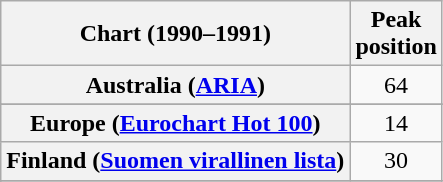<table class="wikitable sortable plainrowheaders" style="text-align:center">
<tr>
<th>Chart (1990–1991)</th>
<th>Peak<br>position</th>
</tr>
<tr>
<th scope="row">Australia (<a href='#'>ARIA</a>)</th>
<td>64</td>
</tr>
<tr>
</tr>
<tr>
</tr>
<tr>
<th scope="row">Europe (<a href='#'>Eurochart Hot 100</a>)</th>
<td>14</td>
</tr>
<tr>
<th scope="row">Finland (<a href='#'>Suomen virallinen lista</a>)</th>
<td>30</td>
</tr>
<tr>
</tr>
<tr>
</tr>
<tr>
</tr>
<tr>
</tr>
<tr>
</tr>
<tr>
</tr>
<tr>
</tr>
<tr>
</tr>
<tr>
</tr>
</table>
